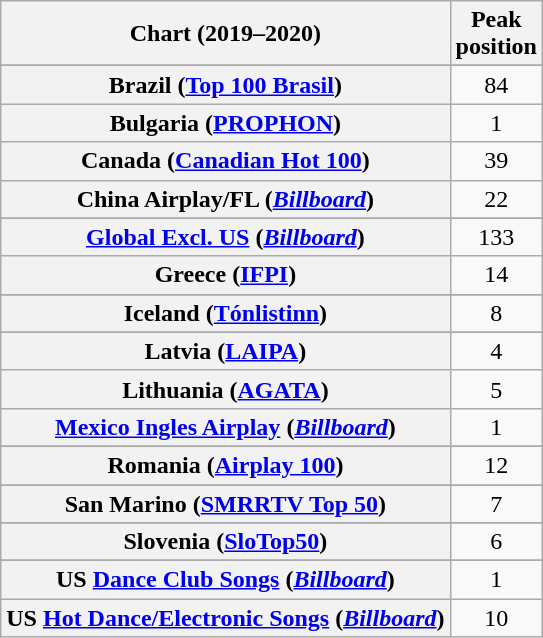<table class="wikitable sortable plainrowheaders" style="text-align:center">
<tr>
<th scope="col">Chart (2019–2020)</th>
<th scope="col">Peak<br>position</th>
</tr>
<tr>
</tr>
<tr>
</tr>
<tr>
</tr>
<tr>
</tr>
<tr>
<th scope="row">Brazil (<a href='#'>Top 100 Brasil</a>)</th>
<td>84</td>
</tr>
<tr>
<th scope="row">Bulgaria (<a href='#'>PROPHON</a>)</th>
<td>1</td>
</tr>
<tr>
<th scope="row">Canada (<a href='#'>Canadian Hot 100</a>)</th>
<td>39</td>
</tr>
<tr>
<th scope="row">China Airplay/FL (<em><a href='#'>Billboard</a></em>)</th>
<td>22</td>
</tr>
<tr>
</tr>
<tr>
</tr>
<tr>
</tr>
<tr>
</tr>
<tr>
</tr>
<tr>
</tr>
<tr>
<th scope="row"><a href='#'>Global Excl. US</a> (<em><a href='#'>Billboard</a></em>)</th>
<td>133</td>
</tr>
<tr>
<th scope="row">Greece (<a href='#'>IFPI</a>)</th>
<td>14</td>
</tr>
<tr>
</tr>
<tr>
</tr>
<tr>
</tr>
<tr>
</tr>
<tr>
<th scope="row">Iceland (<a href='#'>Tónlistinn</a>)</th>
<td>8</td>
</tr>
<tr>
</tr>
<tr>
</tr>
<tr>
<th scope="row">Latvia (<a href='#'>LAIPA</a>)</th>
<td>4</td>
</tr>
<tr>
<th scope="row">Lithuania (<a href='#'>AGATA</a>)</th>
<td>5</td>
</tr>
<tr>
<th scope="row"><a href='#'>Mexico Ingles Airplay</a> (<em><a href='#'>Billboard</a></em>)</th>
<td>1</td>
</tr>
<tr>
</tr>
<tr>
</tr>
<tr>
</tr>
<tr>
</tr>
<tr>
</tr>
<tr>
</tr>
<tr>
<th scope="row">Romania (<a href='#'>Airplay 100</a>)</th>
<td>12</td>
</tr>
<tr>
</tr>
<tr>
<th scope="row">San Marino (<a href='#'>SMRRTV Top 50</a>)</th>
<td>7</td>
</tr>
<tr>
</tr>
<tr>
</tr>
<tr>
</tr>
<tr>
<th scope="row">Slovenia (<a href='#'>SloTop50</a>)</th>
<td>6</td>
</tr>
<tr>
</tr>
<tr>
</tr>
<tr>
</tr>
<tr>
</tr>
<tr>
</tr>
<tr>
<th scope="row">US <a href='#'>Dance Club Songs</a> (<em><a href='#'>Billboard</a></em>)</th>
<td>1</td>
</tr>
<tr>
<th scope="row">US <a href='#'>Hot Dance/Electronic Songs</a> (<em><a href='#'>Billboard</a></em>)</th>
<td>10</td>
</tr>
</table>
